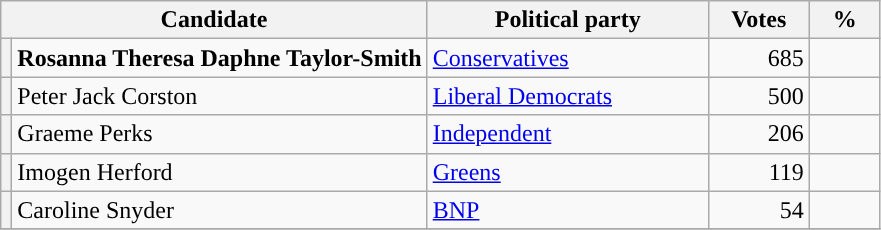<table class="wikitable">
<tr>
<th valign=top colspan="2" style="width: 180px">Candidate</th>
<th valign=top style="width: 180px">Political party</th>
<th valign=top style="width: 60px">Votes</th>
<th valign=top style="width: 40px">%</th>
</tr>
<tr>
<th style="background-color: "></th>
<td><strong>Rosanna Theresa Daphne Taylor-Smith</strong></td>
<td><a href='#'>Conservatives</a></td>
<td align="right">685</td>
<td align="right"></td>
</tr>
<tr>
<th style="background-color: "></th>
<td>Peter Jack Corston</td>
<td><a href='#'>Liberal Democrats</a></td>
<td align="right">500</td>
<td align="right"></td>
</tr>
<tr>
<th style="background-color: "></th>
<td>Graeme Perks</td>
<td><a href='#'>Independent</a></td>
<td align="right">206</td>
<td align="right"></td>
</tr>
<tr>
<th style="background-color: "></th>
<td>Imogen Herford</td>
<td><a href='#'>Greens</a></td>
<td align="right">119</td>
<td align="right"></td>
</tr>
<tr>
<th style="background-color: "></th>
<td>Caroline Snyder</td>
<td><a href='#'>BNP</a></td>
<td align="right">54</td>
<td align="right"></td>
</tr>
<tr>
</tr>
</table>
